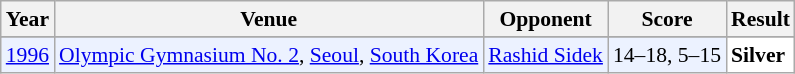<table class="sortable wikitable" style="font-size: 90%;">
<tr>
<th>Year</th>
<th>Venue</th>
<th>Opponent</th>
<th>Score</th>
<th>Result</th>
</tr>
<tr>
</tr>
<tr style="background:#ECF2FF">
<td align="center"><a href='#'>1996</a></td>
<td align="left"><a href='#'>Olympic Gymnasium No. 2</a>, <a href='#'>Seoul</a>, <a href='#'>South Korea</a></td>
<td align="left"> <a href='#'>Rashid Sidek</a></td>
<td align="left">14–18, 5–15</td>
<td style="text-align:left; background:white"> <strong>Silver</strong></td>
</tr>
</table>
